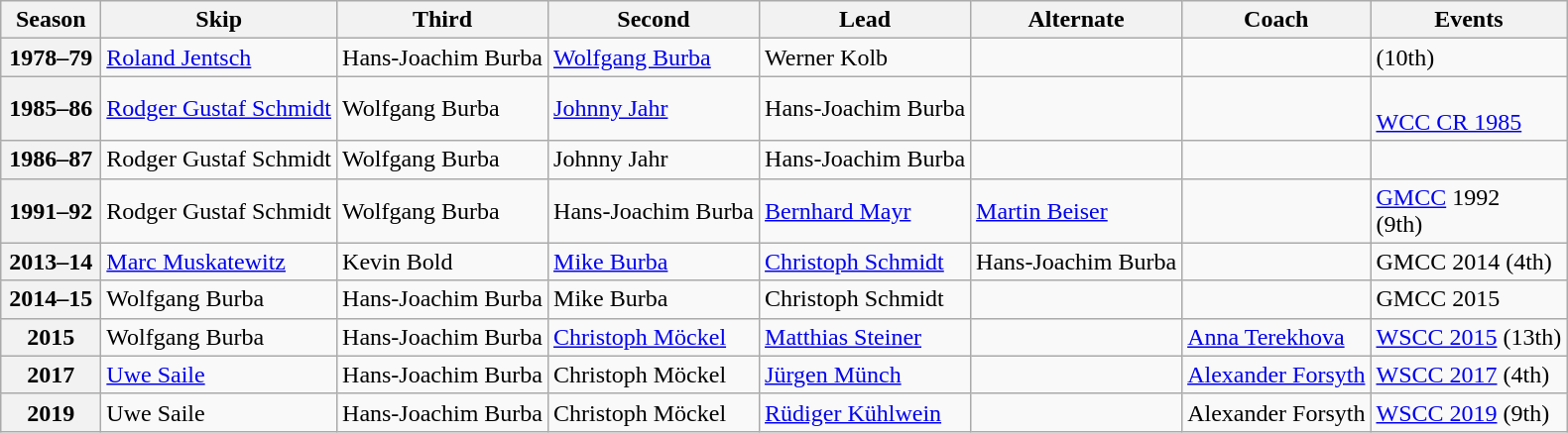<table class="wikitable">
<tr>
<th scope="col" width=60>Season</th>
<th scope="col">Skip</th>
<th scope="col">Third</th>
<th scope="col">Second</th>
<th scope="col">Lead</th>
<th scope="col">Alternate</th>
<th scope="col">Coach</th>
<th scope="col">Events</th>
</tr>
<tr>
<th scope="row">1978–79</th>
<td><a href='#'>Roland Jentsch</a></td>
<td>Hans-Joachim Burba</td>
<td><a href='#'>Wolfgang Burba</a></td>
<td>Werner Kolb</td>
<td></td>
<td></td>
<td> (10th)</td>
</tr>
<tr>
<th scope="row">1985–86</th>
<td><a href='#'>Rodger Gustaf Schmidt</a></td>
<td>Wolfgang Burba</td>
<td><a href='#'>Johnny Jahr</a></td>
<td>Hans-Joachim Burba</td>
<td></td>
<td></td>
<td> <br><a href='#'>WCC CR 1985</a> </td>
</tr>
<tr>
<th scope="row">1986–87</th>
<td>Rodger Gustaf Schmidt</td>
<td>Wolfgang Burba</td>
<td>Johnny Jahr</td>
<td>Hans-Joachim Burba</td>
<td></td>
<td></td>
<td> </td>
</tr>
<tr>
<th scope="row">1991–92</th>
<td>Rodger Gustaf Schmidt</td>
<td>Wolfgang Burba</td>
<td>Hans-Joachim Burba</td>
<td><a href='#'>Bernhard Mayr</a></td>
<td><a href='#'>Martin Beiser</a></td>
<td></td>
<td><a href='#'>GMCC</a> 1992 <br> (9th)</td>
</tr>
<tr>
<th scope="row">2013–14</th>
<td><a href='#'>Marc Muskatewitz</a></td>
<td>Kevin Bold</td>
<td><a href='#'>Mike Burba</a></td>
<td><a href='#'>Christoph Schmidt</a></td>
<td>Hans-Joachim Burba</td>
<td></td>
<td>GMCC 2014 (4th)</td>
</tr>
<tr>
<th scope="row">2014–15</th>
<td>Wolfgang Burba</td>
<td>Hans-Joachim Burba</td>
<td>Mike Burba</td>
<td>Christoph Schmidt</td>
<td></td>
<td></td>
<td>GMCC 2015 </td>
</tr>
<tr>
<th scope="row">2015</th>
<td>Wolfgang Burba</td>
<td>Hans-Joachim Burba</td>
<td><a href='#'>Christoph Möckel</a></td>
<td><a href='#'>Matthias Steiner</a></td>
<td></td>
<td><a href='#'>Anna Terekhova</a></td>
<td><a href='#'>WSCC 2015</a> (13th)</td>
</tr>
<tr>
<th scope="row">2017</th>
<td><a href='#'>Uwe Saile</a></td>
<td>Hans-Joachim Burba</td>
<td>Christoph Möckel</td>
<td><a href='#'>Jürgen Münch</a></td>
<td></td>
<td><a href='#'>Alexander Forsyth</a></td>
<td><a href='#'>WSCC 2017</a> (4th)</td>
</tr>
<tr>
<th scope="row">2019</th>
<td>Uwe Saile</td>
<td>Hans-Joachim Burba</td>
<td>Christoph Möckel</td>
<td><a href='#'>Rüdiger Kühlwein</a></td>
<td></td>
<td>Alexander Forsyth</td>
<td><a href='#'>WSCC 2019</a> (9th)</td>
</tr>
</table>
